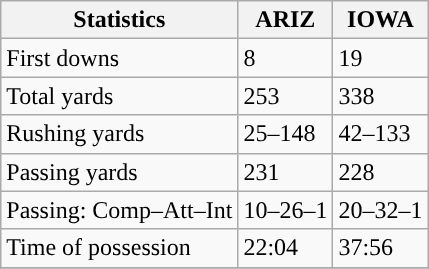<table class="wikitable" style="float: left;">
<tr>
<th>Statistics</th>
<th>ARIZ</th>
<th>IOWA</th>
</tr>
<tr>
<td>First downs</td>
<td>8</td>
<td>19</td>
</tr>
<tr>
<td>Total yards</td>
<td>253</td>
<td>338</td>
</tr>
<tr>
<td>Rushing yards</td>
<td>25–148</td>
<td>42–133</td>
</tr>
<tr>
<td>Passing yards</td>
<td>231</td>
<td>228</td>
</tr>
<tr>
<td>Passing: Comp–Att–Int</td>
<td>10–26–1</td>
<td>20–32–1</td>
</tr>
<tr>
<td>Time of possession</td>
<td>22:04</td>
<td>37:56</td>
</tr>
<tr>
</tr>
</table>
